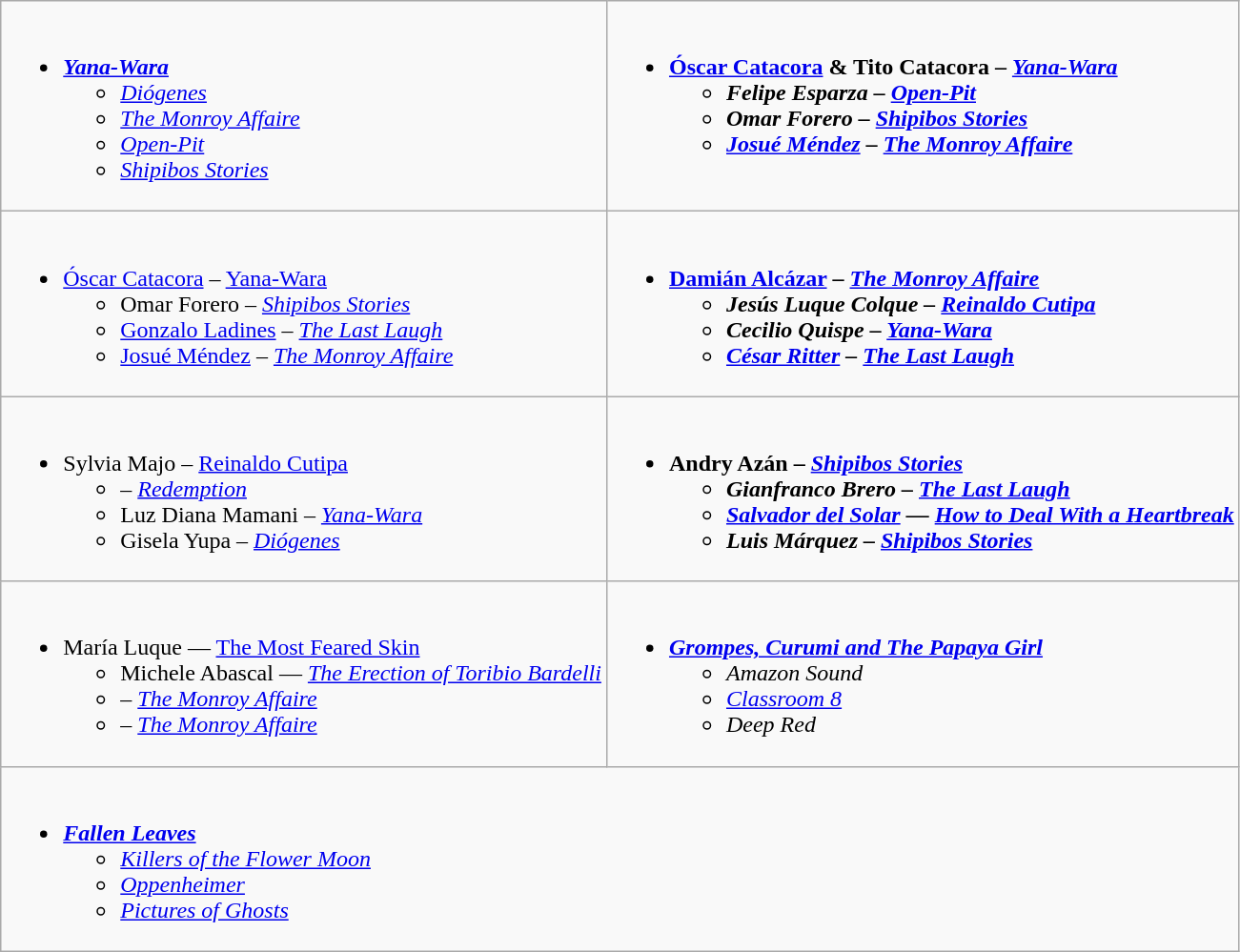<table class=wikitable style="width=100%">
<tr>
<td valign="top" style="width=50%"><br><ul><li><strong><em><a href='#'>Yana-Wara</a></em></strong><ul><li><em><a href='#'>Diógenes</a></em></li><li><em><a href='#'>The Monroy Affaire</a></em></li><li><em><a href='#'>Open-Pit</a></em></li><li><em><a href='#'>Shipibos Stories</a></em></li></ul></li></ul></td>
<td valign="top" style="width=50%"><br><ul><li><strong><a href='#'>Óscar Catacora</a> & Tito Catacora – <em><a href='#'>Yana-Wara</a><strong><em><ul><li>Felipe Esparza – </em><a href='#'>Open-Pit</a><em></li><li>Omar Forero – </em><a href='#'>Shipibos Stories</a><em></li><li><a href='#'>Josué Méndez</a> – </em><a href='#'>The Monroy Affaire</a><em></li></ul></li></ul></td>
</tr>
<tr>
<td valign="top"><br><ul><li></strong><a href='#'>Óscar Catacora</a> – </em><a href='#'>Yana-Wara</a></em></strong><ul><li>Omar Forero – <em><a href='#'>Shipibos Stories</a></em></li><li><a href='#'>Gonzalo Ladines</a> – <em><a href='#'>The Last Laugh</a></em></li><li><a href='#'>Josué Méndez</a> – <em><a href='#'>The Monroy Affaire</a></em></li></ul></li></ul></td>
<td valign="top"><br><ul><li><strong><a href='#'>Damián Alcázar</a> – <em><a href='#'>The Monroy Affaire</a><strong><em><ul><li>Jesús Luque Colque – </em><a href='#'>Reinaldo Cutipa</a><em></li><li>Cecilio Quispe – </em><a href='#'>Yana-Wara</a><em></li><li><a href='#'>César Ritter</a> – </em><a href='#'>The Last Laugh</a><em></li></ul></li></ul></td>
</tr>
<tr>
<td valign="top"><br><ul><li></strong>Sylvia Majo – </em><a href='#'>Reinaldo Cutipa</a></em></strong><ul><li> – <em><a href='#'>Redemption</a></em></li><li>Luz Diana Mamani – <em><a href='#'>Yana-Wara</a></em></li><li>Gisela Yupa – <em><a href='#'>Diógenes</a></em></li></ul></li></ul></td>
<td valign="top"><br><ul><li><strong>Andry Azán – <em><a href='#'>Shipibos Stories</a><strong><em><ul><li>Gianfranco Brero – </em><a href='#'>The Last Laugh</a><em></li><li><a href='#'>Salvador del Solar</a> — </em><a href='#'>How to Deal With a Heartbreak</a><em></li><li>Luis Márquez – </em><a href='#'>Shipibos Stories</a><em></li></ul></li></ul></td>
</tr>
<tr>
<td valign="top"><br><ul><li></strong>María Luque — </em><a href='#'>The Most Feared Skin</a></em></strong><ul><li>Michele Abascal — <em><a href='#'>The Erection of Toribio Bardelli</a></em></li><li> – <em><a href='#'>The Monroy Affaire</a></em></li><li> – <em><a href='#'>The Monroy Affaire</a></em></li></ul></li></ul></td>
<td valign="top"><br><ul><li><strong><em><a href='#'>Grompes, Curumi and The Papaya Girl</a></em></strong><ul><li><em>Amazon Sound</em></li><li><em><a href='#'>Classroom 8</a></em></li><li><em>Deep Red</em></li></ul></li></ul></td>
</tr>
<tr>
<td colspan = "2" valign="top"><br><ul><li><strong><em><a href='#'>Fallen Leaves</a></em></strong><ul><li><em><a href='#'>Killers of the Flower Moon</a></em></li><li><em><a href='#'>Oppenheimer</a></em></li><li><em><a href='#'>Pictures of Ghosts</a></em></li></ul></li></ul></td>
</tr>
</table>
